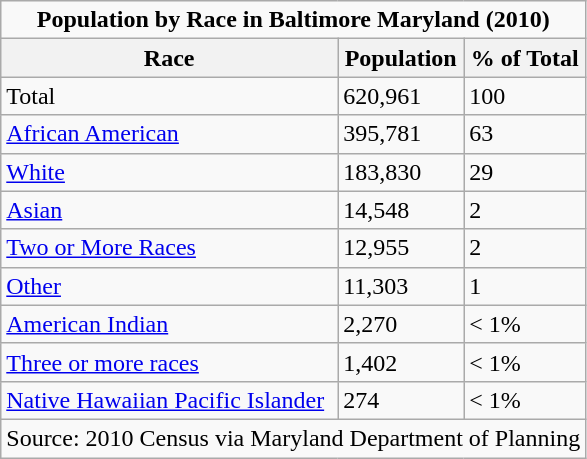<table class="wikitable sortable">
<tr>
<td colspan="3" style="text-align:center;"><strong>Population by Race in Baltimore Maryland (2010)</strong></td>
</tr>
<tr>
<th>Race</th>
<th>Population</th>
<th>% of Total</th>
</tr>
<tr>
<td>Total</td>
<td>620,961</td>
<td>100</td>
</tr>
<tr>
<td><a href='#'>African American</a></td>
<td>395,781</td>
<td>63</td>
</tr>
<tr>
<td><a href='#'>White</a></td>
<td>183,830</td>
<td>29</td>
</tr>
<tr>
<td><a href='#'>Asian</a></td>
<td>14,548</td>
<td>2</td>
</tr>
<tr>
<td><a href='#'>Two or More Races</a></td>
<td>12,955</td>
<td>2</td>
</tr>
<tr>
<td><a href='#'>Other</a></td>
<td>11,303</td>
<td>1</td>
</tr>
<tr>
<td><a href='#'>American Indian</a></td>
<td>2,270</td>
<td>< 1%</td>
</tr>
<tr>
<td><a href='#'>Three or more races</a></td>
<td>1,402</td>
<td>< 1%</td>
</tr>
<tr>
<td><a href='#'>Native Hawaiian Pacific Islander</a></td>
<td>274</td>
<td>< 1%</td>
</tr>
<tr>
<td colspan="3">Source: 2010 Census via Maryland Department of Planning</td>
</tr>
</table>
